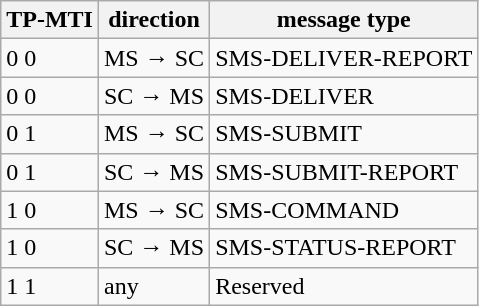<table class="wikitable">
<tr>
<th>TP-MTI</th>
<th>direction</th>
<th>message type</th>
</tr>
<tr>
<td>0 0</td>
<td>MS → SC</td>
<td>SMS-DELIVER-REPORT</td>
</tr>
<tr>
<td>0 0</td>
<td>SC → MS</td>
<td>SMS-DELIVER</td>
</tr>
<tr>
<td>0 1</td>
<td>MS → SC</td>
<td>SMS-SUBMIT</td>
</tr>
<tr>
<td>0 1</td>
<td>SC → MS</td>
<td>SMS-SUBMIT-REPORT</td>
</tr>
<tr>
<td>1 0</td>
<td>MS → SC</td>
<td>SMS-COMMAND</td>
</tr>
<tr>
<td>1 0</td>
<td>SC → MS</td>
<td>SMS-STATUS-REPORT</td>
</tr>
<tr>
<td>1 1</td>
<td>any</td>
<td>Reserved</td>
</tr>
</table>
